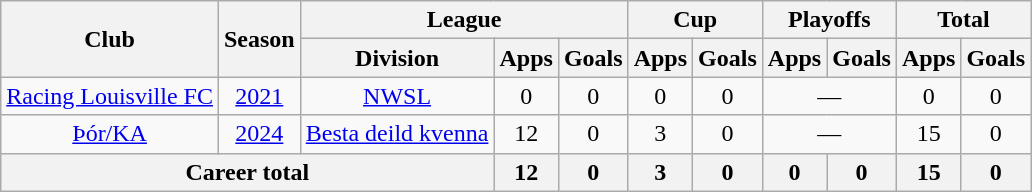<table class="wikitable" style="text-align: center;">
<tr>
<th rowspan="2">Club</th>
<th rowspan="2">Season</th>
<th colspan="3">League</th>
<th colspan="2">Cup</th>
<th colspan="2">Playoffs</th>
<th colspan="2">Total</th>
</tr>
<tr>
<th>Division</th>
<th>Apps</th>
<th>Goals</th>
<th>Apps</th>
<th>Goals</th>
<th>Apps</th>
<th>Goals</th>
<th>Apps</th>
<th>Goals</th>
</tr>
<tr>
<td><a href='#'>Racing Louisville FC</a></td>
<td><a href='#'>2021</a></td>
<td><a href='#'>NWSL</a></td>
<td>0</td>
<td>0</td>
<td>0</td>
<td>0</td>
<td colspan="2">—</td>
<td>0</td>
<td>0</td>
</tr>
<tr>
<td><a href='#'>Þór/KA</a></td>
<td><a href='#'>2024</a></td>
<td><a href='#'>Besta deild kvenna</a></td>
<td>12</td>
<td>0</td>
<td>3</td>
<td>0</td>
<td colspan="2">—</td>
<td>15</td>
<td>0</td>
</tr>
<tr>
<th colspan="3">Career total</th>
<th>12</th>
<th>0</th>
<th>3</th>
<th>0</th>
<th>0</th>
<th>0</th>
<th>15</th>
<th>0</th>
</tr>
</table>
